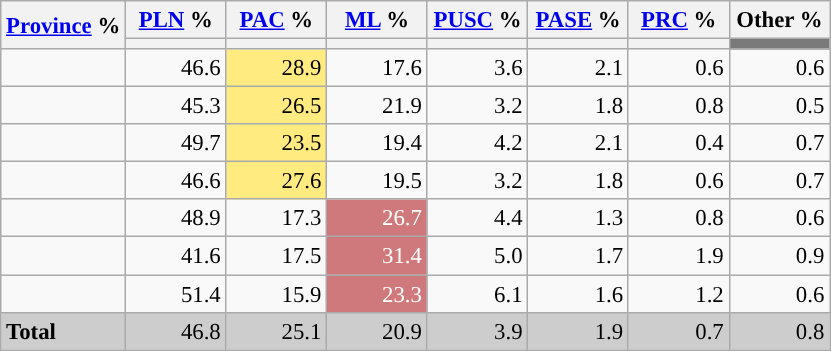<table class="wikitable sortable" style="text-align:right; font-size:95%">
<tr>
<th rowspan=2><a href='#'>Province</a> %</th>
<th width=60px><a href='#'>PLN</a> %</th>
<th width=60px><a href='#'>PAC</a> %</th>
<th width=60px><a href='#'>ML</a> %</th>
<th width=60px><a href='#'>PUSC</a> %</th>
<th width=60px><a href='#'>PASE</a> %</th>
<th width=60px><a href='#'>PRC</a> %</th>
<th width=60px>Other %</th>
</tr>
<tr>
<th style="background:"></th>
<th style="background:"></th>
<th style="background:"></th>
<th style="background:"></th>
<th style="background:"></th>
<th style="background:"></th>
<th style="background:#7a7a7a"></th>
</tr>
<tr>
<td align="left"></td>
<td style="background:">46.6</td>
<td style="background:#FFEB7F; color:black;">28.9</td>
<td>17.6</td>
<td>3.6</td>
<td>2.1</td>
<td>0.6</td>
<td>0.6</td>
</tr>
<tr>
<td align="left"></td>
<td style="background:">45.3</td>
<td style="background:#FFEB7F; color:black;">26.5</td>
<td>21.9</td>
<td>3.2</td>
<td>1.8</td>
<td>0.8</td>
<td>0.5</td>
</tr>
<tr>
<td align="left"></td>
<td style="background:">49.7</td>
<td style="background:#FFEB7F; color:black;">23.5</td>
<td>19.4</td>
<td>4.2</td>
<td>2.1</td>
<td>0.4</td>
<td>0.7</td>
</tr>
<tr>
<td align="left"></td>
<td style="background:">46.6</td>
<td style="background:#FFEB7F; color:black;">27.6</td>
<td>19.5</td>
<td>3.2</td>
<td>1.8</td>
<td>0.6</td>
<td>0.7</td>
</tr>
<tr>
<td align="left"></td>
<td style="background:">48.9</td>
<td>17.3</td>
<td style="background:#D0797D; color:white;">26.7</td>
<td>4.4</td>
<td>1.3</td>
<td>0.8</td>
<td>0.6</td>
</tr>
<tr>
<td align="left"></td>
<td style="background:">41.6</td>
<td>17.5</td>
<td style="background:#D0797D; color:white;">31.4</td>
<td>5.0</td>
<td>1.7</td>
<td>1.9</td>
<td>0.9</td>
</tr>
<tr>
<td align="left"></td>
<td style="background:">51.4</td>
<td>15.9</td>
<td style="background:#D0797D; color:white;">23.3</td>
<td>6.1</td>
<td>1.6</td>
<td>1.2</td>
<td>0.6</td>
</tr>
<tr style="background:#CDCDCD;">
<td align="left"><strong>Total</strong></td>
<td style="background:">46.8</td>
<td>25.1</td>
<td>20.9</td>
<td>3.9</td>
<td>1.9</td>
<td>0.7</td>
<td>0.8</td>
</tr>
</table>
